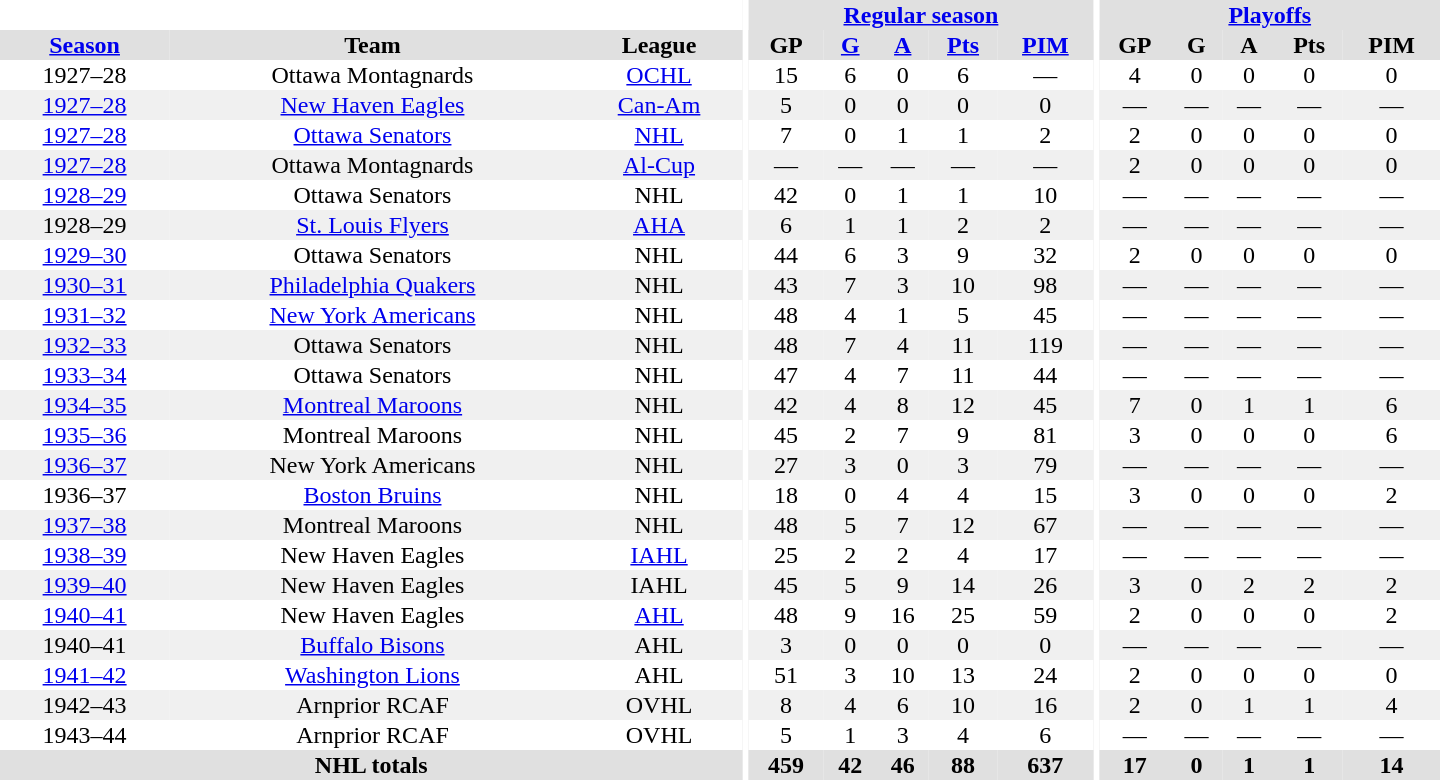<table border="0" cellpadding="1" cellspacing="0" style="text-align:center; width:60em">
<tr bgcolor="#e0e0e0">
<th colspan="3" bgcolor="#ffffff"></th>
<th rowspan="100" bgcolor="#ffffff"></th>
<th colspan="5"><a href='#'>Regular season</a></th>
<th rowspan="100" bgcolor="#ffffff"></th>
<th colspan="5"><a href='#'>Playoffs</a></th>
</tr>
<tr bgcolor="#e0e0e0">
<th><a href='#'>Season</a></th>
<th>Team</th>
<th>League</th>
<th>GP</th>
<th><a href='#'>G</a></th>
<th><a href='#'>A</a></th>
<th><a href='#'>Pts</a></th>
<th><a href='#'>PIM</a></th>
<th>GP</th>
<th>G</th>
<th>A</th>
<th>Pts</th>
<th>PIM</th>
</tr>
<tr>
<td>1927–28</td>
<td>Ottawa Montagnards</td>
<td><a href='#'>OCHL</a></td>
<td>15</td>
<td>6</td>
<td>0</td>
<td>6</td>
<td>—</td>
<td>4</td>
<td>0</td>
<td>0</td>
<td>0</td>
<td>0</td>
</tr>
<tr bgcolor="#f0f0f0">
<td><a href='#'>1927–28</a></td>
<td><a href='#'>New Haven Eagles</a></td>
<td><a href='#'>Can-Am</a></td>
<td>5</td>
<td>0</td>
<td>0</td>
<td>0</td>
<td>0</td>
<td>—</td>
<td>—</td>
<td>—</td>
<td>—</td>
<td>—</td>
</tr>
<tr>
<td><a href='#'>1927–28</a></td>
<td><a href='#'>Ottawa Senators</a></td>
<td><a href='#'>NHL</a></td>
<td>7</td>
<td>0</td>
<td>1</td>
<td>1</td>
<td>2</td>
<td>2</td>
<td>0</td>
<td>0</td>
<td>0</td>
<td>0</td>
</tr>
<tr bgcolor="#f0f0f0">
<td><a href='#'>1927–28</a></td>
<td>Ottawa Montagnards</td>
<td><a href='#'>Al-Cup</a></td>
<td>—</td>
<td>—</td>
<td>—</td>
<td>—</td>
<td>—</td>
<td>2</td>
<td>0</td>
<td>0</td>
<td>0</td>
<td>0</td>
</tr>
<tr>
<td><a href='#'>1928–29</a></td>
<td>Ottawa Senators</td>
<td>NHL</td>
<td>42</td>
<td>0</td>
<td>1</td>
<td>1</td>
<td>10</td>
<td>—</td>
<td>—</td>
<td>—</td>
<td>—</td>
<td>—</td>
</tr>
<tr bgcolor="#f0f0f0">
<td>1928–29</td>
<td><a href='#'>St. Louis Flyers</a></td>
<td><a href='#'>AHA</a></td>
<td>6</td>
<td>1</td>
<td>1</td>
<td>2</td>
<td>2</td>
<td>—</td>
<td>—</td>
<td>—</td>
<td>—</td>
<td>—</td>
</tr>
<tr>
<td><a href='#'>1929–30</a></td>
<td>Ottawa Senators</td>
<td>NHL</td>
<td>44</td>
<td>6</td>
<td>3</td>
<td>9</td>
<td>32</td>
<td>2</td>
<td>0</td>
<td>0</td>
<td>0</td>
<td>0</td>
</tr>
<tr bgcolor="#f0f0f0">
<td><a href='#'>1930–31</a></td>
<td><a href='#'>Philadelphia Quakers</a></td>
<td>NHL</td>
<td>43</td>
<td>7</td>
<td>3</td>
<td>10</td>
<td>98</td>
<td>—</td>
<td>—</td>
<td>—</td>
<td>—</td>
<td>—</td>
</tr>
<tr>
<td><a href='#'>1931–32</a></td>
<td><a href='#'>New York Americans</a></td>
<td>NHL</td>
<td>48</td>
<td>4</td>
<td>1</td>
<td>5</td>
<td>45</td>
<td>—</td>
<td>—</td>
<td>—</td>
<td>—</td>
<td>—</td>
</tr>
<tr bgcolor="#f0f0f0">
<td><a href='#'>1932–33</a></td>
<td>Ottawa Senators</td>
<td>NHL</td>
<td>48</td>
<td>7</td>
<td>4</td>
<td>11</td>
<td>119</td>
<td>—</td>
<td>—</td>
<td>—</td>
<td>—</td>
<td>—</td>
</tr>
<tr>
<td><a href='#'>1933–34</a></td>
<td>Ottawa Senators</td>
<td>NHL</td>
<td>47</td>
<td>4</td>
<td>7</td>
<td>11</td>
<td>44</td>
<td>—</td>
<td>—</td>
<td>—</td>
<td>—</td>
<td>—</td>
</tr>
<tr bgcolor="#f0f0f0">
<td><a href='#'>1934–35</a></td>
<td><a href='#'>Montreal Maroons</a></td>
<td>NHL</td>
<td>42</td>
<td>4</td>
<td>8</td>
<td>12</td>
<td>45</td>
<td>7</td>
<td>0</td>
<td>1</td>
<td>1</td>
<td>6</td>
</tr>
<tr>
<td><a href='#'>1935–36</a></td>
<td>Montreal Maroons</td>
<td>NHL</td>
<td>45</td>
<td>2</td>
<td>7</td>
<td>9</td>
<td>81</td>
<td>3</td>
<td>0</td>
<td>0</td>
<td>0</td>
<td>6</td>
</tr>
<tr bgcolor="#f0f0f0">
<td><a href='#'>1936–37</a></td>
<td>New York Americans</td>
<td>NHL</td>
<td>27</td>
<td>3</td>
<td>0</td>
<td>3</td>
<td>79</td>
<td>—</td>
<td>—</td>
<td>—</td>
<td>—</td>
<td>—</td>
</tr>
<tr>
<td>1936–37</td>
<td><a href='#'>Boston Bruins</a></td>
<td>NHL</td>
<td>18</td>
<td>0</td>
<td>4</td>
<td>4</td>
<td>15</td>
<td>3</td>
<td>0</td>
<td>0</td>
<td>0</td>
<td>2</td>
</tr>
<tr bgcolor="#f0f0f0">
<td><a href='#'>1937–38</a></td>
<td>Montreal Maroons</td>
<td>NHL</td>
<td>48</td>
<td>5</td>
<td>7</td>
<td>12</td>
<td>67</td>
<td>—</td>
<td>—</td>
<td>—</td>
<td>—</td>
<td>—</td>
</tr>
<tr>
<td><a href='#'>1938–39</a></td>
<td>New Haven Eagles</td>
<td><a href='#'>IAHL</a></td>
<td>25</td>
<td>2</td>
<td>2</td>
<td>4</td>
<td>17</td>
<td>—</td>
<td>—</td>
<td>—</td>
<td>—</td>
<td>—</td>
</tr>
<tr bgcolor="#f0f0f0">
<td><a href='#'>1939–40</a></td>
<td>New Haven Eagles</td>
<td>IAHL</td>
<td>45</td>
<td>5</td>
<td>9</td>
<td>14</td>
<td>26</td>
<td>3</td>
<td>0</td>
<td>2</td>
<td>2</td>
<td>2</td>
</tr>
<tr>
<td><a href='#'>1940–41</a></td>
<td>New Haven Eagles</td>
<td><a href='#'>AHL</a></td>
<td>48</td>
<td>9</td>
<td>16</td>
<td>25</td>
<td>59</td>
<td>2</td>
<td>0</td>
<td>0</td>
<td>0</td>
<td>2</td>
</tr>
<tr bgcolor="#f0f0f0">
<td>1940–41</td>
<td><a href='#'>Buffalo Bisons</a></td>
<td>AHL</td>
<td>3</td>
<td>0</td>
<td>0</td>
<td>0</td>
<td>0</td>
<td>—</td>
<td>—</td>
<td>—</td>
<td>—</td>
<td>—</td>
</tr>
<tr>
<td><a href='#'>1941–42</a></td>
<td><a href='#'>Washington Lions</a></td>
<td>AHL</td>
<td>51</td>
<td>3</td>
<td>10</td>
<td>13</td>
<td>24</td>
<td>2</td>
<td>0</td>
<td>0</td>
<td>0</td>
<td>0</td>
</tr>
<tr bgcolor="#f0f0f0">
<td>1942–43</td>
<td>Arnprior RCAF</td>
<td>OVHL</td>
<td>8</td>
<td>4</td>
<td>6</td>
<td>10</td>
<td>16</td>
<td>2</td>
<td>0</td>
<td>1</td>
<td>1</td>
<td>4</td>
</tr>
<tr>
<td>1943–44</td>
<td>Arnprior RCAF</td>
<td>OVHL</td>
<td>5</td>
<td>1</td>
<td>3</td>
<td>4</td>
<td>6</td>
<td>—</td>
<td>—</td>
<td>—</td>
<td>—</td>
<td>—</td>
</tr>
<tr bgcolor="#e0e0e0">
<th colspan="3">NHL totals</th>
<th>459</th>
<th>42</th>
<th>46</th>
<th>88</th>
<th>637</th>
<th>17</th>
<th>0</th>
<th>1</th>
<th>1</th>
<th>14</th>
</tr>
</table>
